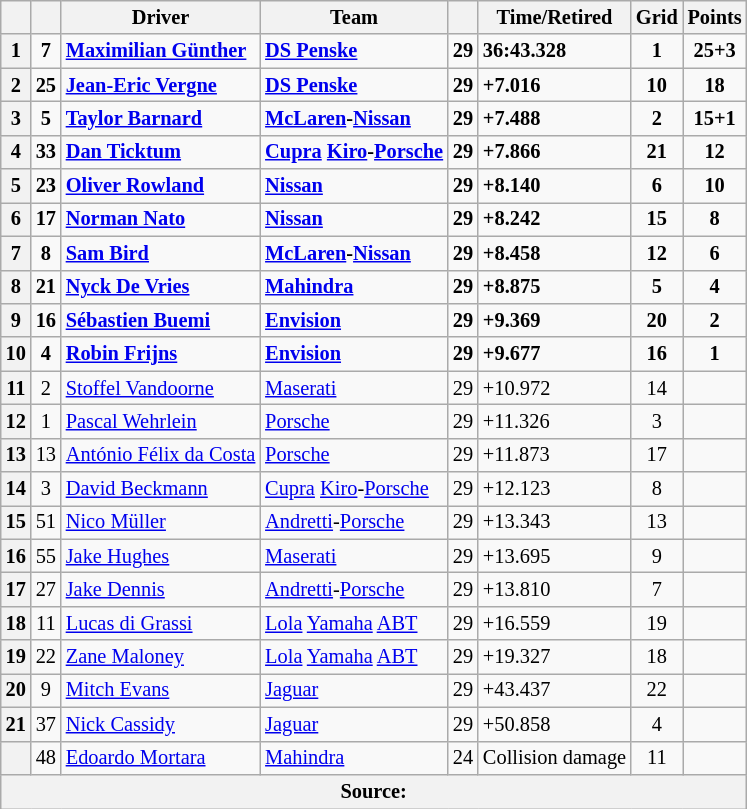<table class="wikitable sortable" style="font-size: 85%">
<tr>
<th scope="col"></th>
<th scope="col"></th>
<th scope="col">Driver</th>
<th scope="col">Team</th>
<th></th>
<th>Time/Retired</th>
<th>Grid</th>
<th>Points</th>
</tr>
<tr>
<th scope="row">1</th>
<td align="center"><strong>7</strong></td>
<td data-sort-value=""><strong> <a href='#'>Maximilian Günther</a></strong></td>
<td><strong><a href='#'>DS Penske</a></strong></td>
<td><strong>29</strong></td>
<td><strong>36:43.328</strong></td>
<td align="center"><strong>1</strong></td>
<td align="center"><strong>25+3</strong></td>
</tr>
<tr>
<th scope="row">2</th>
<td align="center"><strong>25</strong></td>
<td data-sort-value=""><strong> <a href='#'>Jean-Eric Vergne</a></strong></td>
<td><strong><a href='#'>DS Penske</a></strong></td>
<td><strong>29</strong></td>
<td><strong>+7.016</strong></td>
<td align="center"><strong>10</strong></td>
<td align="center"><strong>18</strong></td>
</tr>
<tr>
<th scope="row">3</th>
<td align="center"><strong>5</strong></td>
<td data-sort-value=""><strong> <a href='#'>Taylor Barnard</a></strong></td>
<td><strong><a href='#'>McLaren</a>-<a href='#'>Nissan</a></strong></td>
<td><strong>29</strong></td>
<td><strong>+7.488</strong></td>
<td align="center"><strong>2</strong></td>
<td align="center"><strong>15+1</strong></td>
</tr>
<tr>
<th scope="row">4</th>
<td align="center"><strong>33</strong></td>
<td data-sort-value=""><strong> <a href='#'>Dan Ticktum</a></strong></td>
<td><strong><a href='#'>Cupra</a> <a href='#'>Kiro</a>-<a href='#'>Porsche</a></strong></td>
<td><strong>29</strong></td>
<td><strong>+7.866</strong></td>
<td align="center"><strong>21</strong></td>
<td align="center"><strong>12</strong></td>
</tr>
<tr>
<th scope="row">5</th>
<td align="center"><strong>23</strong></td>
<td data-sort-value=""><strong> <a href='#'>Oliver Rowland</a></strong></td>
<td><strong><a href='#'>Nissan</a></strong></td>
<td><strong>29</strong></td>
<td><strong>+8.140</strong></td>
<td align="center"><strong>6</strong></td>
<td align="center"><strong>10</strong></td>
</tr>
<tr>
<th scope="row">6</th>
<td align="center"><strong>17</strong></td>
<td data-sort-value=""><strong> <a href='#'>Norman Nato</a></strong></td>
<td><strong><a href='#'>Nissan</a></strong></td>
<td><strong>29</strong></td>
<td><strong>+8.242</strong></td>
<td align="center"><strong>15</strong></td>
<td align="center"><strong>8</strong></td>
</tr>
<tr>
<th scope="row">7</th>
<td align="center"><strong>8</strong></td>
<td data-sort-value=""><strong> <a href='#'>Sam Bird</a></strong></td>
<td><strong><a href='#'>McLaren</a>-<a href='#'>Nissan</a></strong></td>
<td><strong>29</strong></td>
<td><strong>+8.458</strong></td>
<td align="center"><strong>12</strong></td>
<td align="center"><strong>6</strong></td>
</tr>
<tr>
<th scope="row">8</th>
<td align="center"><strong>21</strong></td>
<td data-sort-value=""><strong> <a href='#'>Nyck De Vries</a></strong></td>
<td><strong><a href='#'>Mahindra</a></strong></td>
<td><strong>29</strong></td>
<td><strong>+8.875</strong></td>
<td align="center"><strong>5</strong></td>
<td align="center"><strong>4</strong></td>
</tr>
<tr>
<th scope="row">9</th>
<td align="center"><strong>16</strong></td>
<td data-sort-value=""><strong> <a href='#'>Sébastien Buemi</a></strong></td>
<td><strong><a href='#'>Envision</a></strong></td>
<td><strong>29</strong></td>
<td><strong>+9.369</strong></td>
<td align="center"><strong>20</strong></td>
<td align="center"><strong>2</strong></td>
</tr>
<tr>
<th scope="row">10</th>
<td align="center"><strong>4</strong></td>
<td data-sort-value=""><strong> <a href='#'>Robin Frijns</a></strong></td>
<td><strong><a href='#'>Envision</a></strong></td>
<td><strong>29</strong></td>
<td><strong>+9.677</strong></td>
<td align="center"><strong>16</strong></td>
<td align="center"><strong>1</strong></td>
</tr>
<tr>
<th scope="row">11</th>
<td align="center">2</td>
<td data-sort-value=""> <a href='#'>Stoffel Vandoorne</a></td>
<td><a href='#'>Maserati</a></td>
<td>29</td>
<td>+10.972</td>
<td align="center">14</td>
<td></td>
</tr>
<tr>
<th scope="row">12</th>
<td align="center">1</td>
<td data-sort-value=""> <a href='#'>Pascal Wehrlein</a></td>
<td><a href='#'>Porsche</a></td>
<td>29</td>
<td>+11.326</td>
<td align="center">3</td>
<td></td>
</tr>
<tr>
<th scope="row">13</th>
<td align="center">13</td>
<td data-sort-value=""> <a href='#'>António Félix da Costa</a></td>
<td><a href='#'>Porsche</a></td>
<td>29</td>
<td>+11.873</td>
<td align="center">17</td>
<td></td>
</tr>
<tr>
<th scope="row">14</th>
<td align="center">3</td>
<td data-sort-value=""> <a href='#'>David Beckmann</a></td>
<td><a href='#'>Cupra</a> <a href='#'>Kiro</a>-<a href='#'>Porsche</a></td>
<td>29</td>
<td>+12.123</td>
<td align="center">8</td>
<td></td>
</tr>
<tr>
<th scope="row">15</th>
<td align="center">51</td>
<td data-sort-value=""> <a href='#'>Nico Müller</a></td>
<td><a href='#'>Andretti</a>-<a href='#'>Porsche</a></td>
<td>29</td>
<td>+13.343</td>
<td align="center">13</td>
<td></td>
</tr>
<tr>
<th scope="row">16</th>
<td align="center">55</td>
<td data-sort-value=""> <a href='#'>Jake Hughes</a></td>
<td><a href='#'>Maserati</a></td>
<td>29</td>
<td>+13.695</td>
<td align="center">9</td>
<td></td>
</tr>
<tr>
<th scope="row">17</th>
<td align="center">27</td>
<td data-sort-value=""> <a href='#'>Jake Dennis</a></td>
<td><a href='#'>Andretti</a>-<a href='#'>Porsche</a></td>
<td>29</td>
<td>+13.810</td>
<td align="center">7</td>
<td></td>
</tr>
<tr>
<th scope="row">18</th>
<td align="center">11</td>
<td data-sort-value=""> <a href='#'>Lucas di Grassi</a></td>
<td><a href='#'>Lola</a> <a href='#'>Yamaha</a> <a href='#'>ABT</a></td>
<td>29</td>
<td>+16.559</td>
<td align="center">19</td>
<td></td>
</tr>
<tr>
<th scope="row">19</th>
<td align="center">22</td>
<td data-sort-value=""> <a href='#'>Zane Maloney</a></td>
<td><a href='#'>Lola</a> <a href='#'>Yamaha</a> <a href='#'>ABT</a></td>
<td>29</td>
<td>+19.327</td>
<td align="center">18</td>
<td></td>
</tr>
<tr>
<th scope="row">20</th>
<td align="center">9</td>
<td data-sort-value=""> <a href='#'>Mitch Evans</a></td>
<td><a href='#'>Jaguar</a></td>
<td>29</td>
<td>+43.437</td>
<td align="center">22</td>
<td></td>
</tr>
<tr>
<th scope="row">21</th>
<td align="center">37</td>
<td data-sort-value=""> <a href='#'>Nick Cassidy</a></td>
<td><a href='#'>Jaguar</a></td>
<td>29</td>
<td>+50.858</td>
<td align="center">4</td>
<td align="center"></td>
</tr>
<tr>
<th scope="row"></th>
<td align="center">48</td>
<td data-sort-value=""> <a href='#'>Edoardo Mortara</a></td>
<td><a href='#'>Mahindra</a></td>
<td>24</td>
<td>Collision damage</td>
<td align="center">11</td>
<td align="center"></td>
</tr>
<tr>
<th colspan="8">Source: </th>
</tr>
</table>
